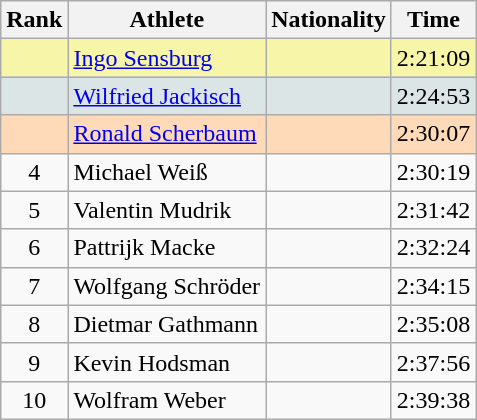<table class="wikitable sortable">
<tr>
<th>Rank</th>
<th>Athlete</th>
<th>Nationality</th>
<th>Time</th>
</tr>
<tr bgcolor="#F7F6A8">
<td align=center></td>
<td><a href='#'>Ingo Sensburg</a></td>
<td></td>
<td>2:21:09</td>
</tr>
<tr bgcolor="#DCE5E5">
<td align=center></td>
<td><a href='#'>Wilfried Jackisch</a></td>
<td></td>
<td>2:24:53</td>
</tr>
<tr bgcolor="#FFDAB9">
<td align=center></td>
<td><a href='#'>Ronald Scherbaum</a></td>
<td></td>
<td>2:30:07</td>
</tr>
<tr>
<td align=center>4</td>
<td>Michael Weiß</td>
<td></td>
<td>2:30:19</td>
</tr>
<tr>
<td align=center>5</td>
<td>Valentin Mudrik</td>
<td></td>
<td>2:31:42</td>
</tr>
<tr>
<td align=center>6</td>
<td>Pattrijk Macke</td>
<td></td>
<td>2:32:24</td>
</tr>
<tr>
<td align=center>7</td>
<td>Wolfgang Schröder</td>
<td></td>
<td>2:34:15</td>
</tr>
<tr>
<td align=center>8</td>
<td>Dietmar Gathmann</td>
<td></td>
<td>2:35:08</td>
</tr>
<tr>
<td align=center>9</td>
<td>Kevin Hodsman</td>
<td></td>
<td>2:37:56</td>
</tr>
<tr>
<td align=center>10</td>
<td>Wolfram Weber</td>
<td></td>
<td>2:39:38</td>
</tr>
</table>
